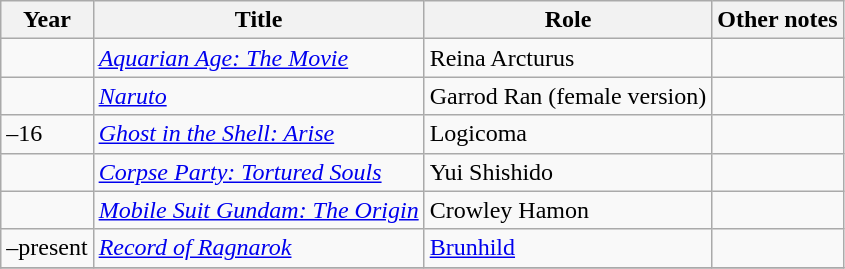<table class="wikitable">
<tr>
<th>Year</th>
<th>Title</th>
<th>Role</th>
<th>Other notes</th>
</tr>
<tr>
<td></td>
<td><em><a href='#'>Aquarian Age: The Movie</a></em></td>
<td>Reina Arcturus</td>
<td></td>
</tr>
<tr>
<td></td>
<td><em><a href='#'>Naruto</a></em></td>
<td>Garrod Ran (female version)</td>
<td></td>
</tr>
<tr>
<td>–16</td>
<td><em><a href='#'>Ghost in the Shell: Arise</a></em></td>
<td>Logicoma</td>
<td></td>
</tr>
<tr>
<td></td>
<td><em><a href='#'>Corpse Party: Tortured Souls</a></em></td>
<td>Yui Shishido</td>
<td></td>
</tr>
<tr>
<td></td>
<td><em><a href='#'>Mobile Suit Gundam: The Origin</a></em></td>
<td>Crowley Hamon</td>
<td></td>
</tr>
<tr>
<td>–present</td>
<td><em><a href='#'>Record of Ragnarok</a></em></td>
<td><a href='#'>Brunhild</a></td>
<td></td>
</tr>
<tr>
</tr>
</table>
